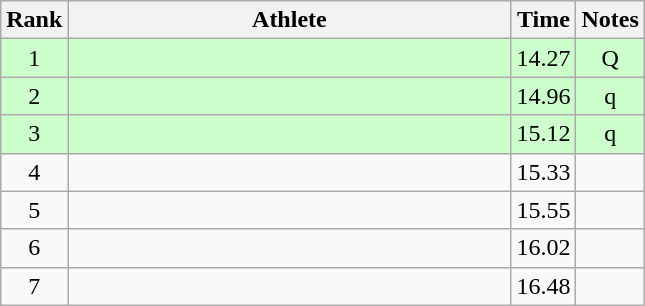<table class="wikitable" style="text-align:center">
<tr>
<th>Rank</th>
<th Style="width:18em">Athlete</th>
<th>Time</th>
<th>Notes</th>
</tr>
<tr style="background:#cfc">
<td>1</td>
<td style="text-align:left"></td>
<td>14.27</td>
<td>Q</td>
</tr>
<tr style="background:#cfc">
<td>2</td>
<td style="text-align:left"></td>
<td>14.96</td>
<td>q</td>
</tr>
<tr style="background:#cfc">
<td>3</td>
<td style="text-align:left"></td>
<td>15.12</td>
<td>q</td>
</tr>
<tr>
<td>4</td>
<td style="text-align:left"></td>
<td>15.33</td>
<td></td>
</tr>
<tr>
<td>5</td>
<td style="text-align:left"></td>
<td>15.55</td>
<td></td>
</tr>
<tr>
<td>6</td>
<td style="text-align:left"></td>
<td>16.02</td>
<td></td>
</tr>
<tr>
<td>7</td>
<td style="text-align:left"></td>
<td>16.48</td>
<td></td>
</tr>
</table>
